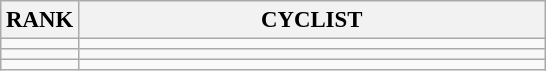<table class="wikitable" style="font-size:95%;">
<tr>
<th>RANK</th>
<th align="left" style="width: 20em">CYCLIST</th>
</tr>
<tr>
<td align="center"></td>
<td></td>
</tr>
<tr>
<td align="center"></td>
<td></td>
</tr>
<tr>
<td align="center"></td>
<td></td>
</tr>
</table>
